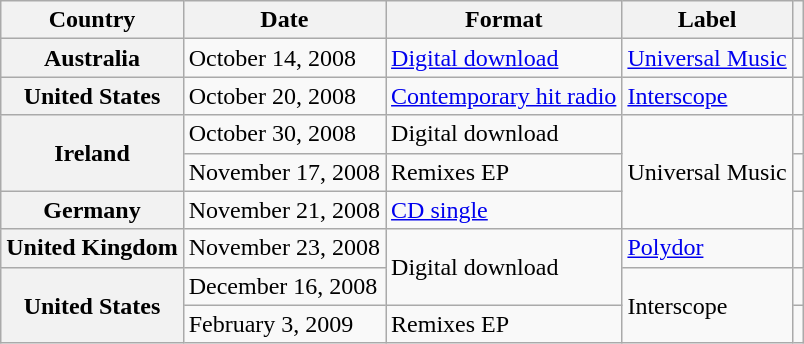<table class="wikitable plainrowheaders">
<tr>
<th scope="col">Country</th>
<th scope="col">Date</th>
<th scope="col">Format</th>
<th scope="col">Label</th>
<th scope="col"></th>
</tr>
<tr>
<th scope="row">Australia</th>
<td>October 14, 2008</td>
<td><a href='#'>Digital download</a></td>
<td><a href='#'>Universal Music</a></td>
<td></td>
</tr>
<tr>
<th scope="row">United States</th>
<td>October 20, 2008</td>
<td><a href='#'>Contemporary hit radio</a></td>
<td><a href='#'>Interscope</a></td>
<td></td>
</tr>
<tr>
<th scope="row" rowspan="2">Ireland</th>
<td>October 30, 2008</td>
<td>Digital download</td>
<td rowspan="3">Universal Music</td>
<td></td>
</tr>
<tr>
<td>November 17, 2008</td>
<td>Remixes EP</td>
<td></td>
</tr>
<tr>
<th scope="row">Germany</th>
<td>November 21, 2008</td>
<td><a href='#'>CD single</a></td>
<td></td>
</tr>
<tr>
<th scope="row">United Kingdom</th>
<td>November 23, 2008</td>
<td rowspan="2">Digital download</td>
<td><a href='#'>Polydor</a></td>
<td></td>
</tr>
<tr>
<th scope="row" rowspan="2">United States</th>
<td>December 16, 2008</td>
<td rowspan="2">Interscope</td>
<td></td>
</tr>
<tr>
<td>February 3, 2009</td>
<td>Remixes EP</td>
<td></td>
</tr>
</table>
